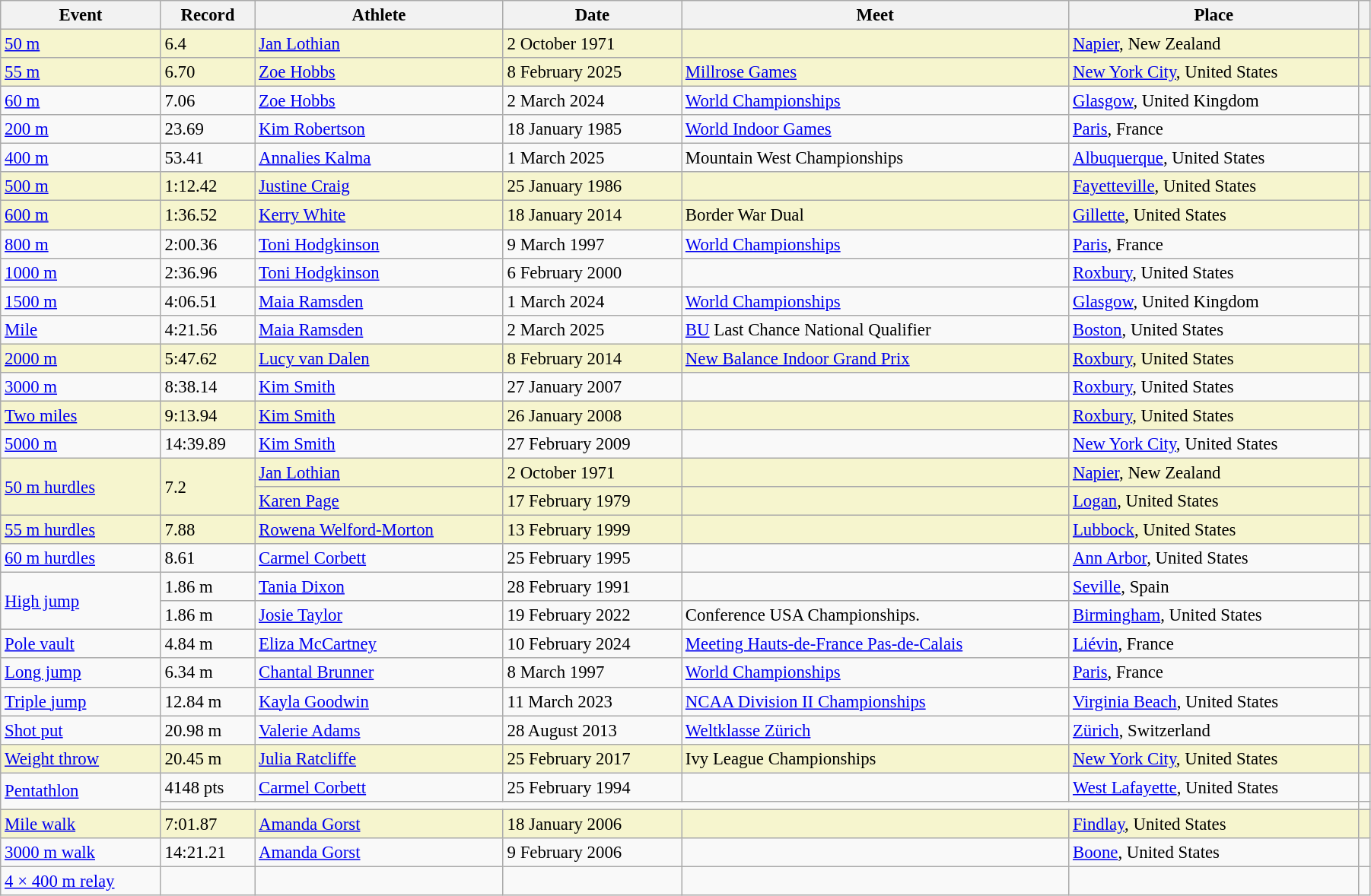<table class="wikitable" style="font-size:95%; width: 95%;">
<tr>
<th>Event</th>
<th>Record</th>
<th>Athlete</th>
<th>Date</th>
<th>Meet</th>
<th>Place</th>
<th></th>
</tr>
<tr style="background:#f6F5CE;">
<td><a href='#'>50 m</a></td>
<td>6.4 </td>
<td><a href='#'>Jan Lothian</a></td>
<td>2 October 1971</td>
<td></td>
<td><a href='#'>Napier</a>, New Zealand</td>
<td></td>
</tr>
<tr style="background:#f6F5CE;">
<td><a href='#'>55 m</a></td>
<td>6.70</td>
<td><a href='#'>Zoe Hobbs</a></td>
<td>8 February 2025</td>
<td><a href='#'>Millrose Games</a></td>
<td><a href='#'>New York City</a>, United States</td>
<td></td>
</tr>
<tr>
<td><a href='#'>60 m</a></td>
<td>7.06</td>
<td><a href='#'>Zoe Hobbs</a></td>
<td>2 March 2024</td>
<td><a href='#'>World Championships</a></td>
<td><a href='#'>Glasgow</a>, United Kingdom</td>
<td></td>
</tr>
<tr>
<td><a href='#'>200 m</a></td>
<td>23.69</td>
<td><a href='#'>Kim Robertson</a></td>
<td>18 January 1985</td>
<td><a href='#'>World Indoor Games</a></td>
<td><a href='#'>Paris</a>, France</td>
<td></td>
</tr>
<tr>
<td><a href='#'>400 m</a></td>
<td>53.41 </td>
<td><a href='#'>Annalies Kalma</a></td>
<td>1 March 2025</td>
<td>Mountain West Championships</td>
<td><a href='#'>Albuquerque</a>, United States</td>
<td></td>
</tr>
<tr style="background:#f6F5CE;">
<td><a href='#'>500 m</a></td>
<td>1:12.42</td>
<td><a href='#'>Justine Craig</a></td>
<td>25 January 1986</td>
<td></td>
<td><a href='#'>Fayetteville</a>, United States</td>
<td></td>
</tr>
<tr style="background:#f6F5CE;">
<td><a href='#'>600 m</a></td>
<td>1:36.52</td>
<td><a href='#'>Kerry White</a></td>
<td>18 January 2014</td>
<td>Border War Dual</td>
<td><a href='#'>Gillette</a>, United States</td>
<td></td>
</tr>
<tr>
<td><a href='#'>800 m</a></td>
<td>2:00.36</td>
<td><a href='#'>Toni Hodgkinson</a></td>
<td>9 March 1997</td>
<td><a href='#'>World Championships</a></td>
<td><a href='#'>Paris</a>, France</td>
<td></td>
</tr>
<tr>
<td><a href='#'>1000 m</a></td>
<td>2:36.96</td>
<td><a href='#'>Toni Hodgkinson</a></td>
<td>6 February 2000</td>
<td></td>
<td><a href='#'>Roxbury</a>, United States</td>
<td></td>
</tr>
<tr>
<td><a href='#'>1500 m</a></td>
<td>4:06.51</td>
<td><a href='#'>Maia Ramsden</a></td>
<td>1 March 2024</td>
<td><a href='#'>World Championships</a></td>
<td><a href='#'>Glasgow</a>, United Kingdom</td>
<td></td>
</tr>
<tr>
<td><a href='#'>Mile</a></td>
<td>4:21.56</td>
<td><a href='#'>Maia Ramsden</a></td>
<td>2 March 2025</td>
<td><a href='#'>BU</a> Last Chance National Qualifier</td>
<td><a href='#'>Boston</a>, United States</td>
<td></td>
</tr>
<tr style="background:#f6F5CE;">
<td><a href='#'>2000 m</a></td>
<td>5:47.62</td>
<td><a href='#'>Lucy van Dalen</a></td>
<td>8 February 2014</td>
<td><a href='#'>New Balance Indoor Grand Prix</a></td>
<td><a href='#'>Roxbury</a>, United States</td>
<td></td>
</tr>
<tr>
<td><a href='#'>3000 m</a></td>
<td>8:38.14</td>
<td><a href='#'>Kim Smith</a></td>
<td>27 January 2007</td>
<td></td>
<td><a href='#'>Roxbury</a>, United States</td>
<td></td>
</tr>
<tr style="background:#f6F5CE;">
<td><a href='#'>Two miles</a></td>
<td>9:13.94</td>
<td><a href='#'>Kim Smith</a></td>
<td>26 January 2008</td>
<td></td>
<td><a href='#'>Roxbury</a>, United States</td>
<td></td>
</tr>
<tr>
<td><a href='#'>5000 m</a></td>
<td>14:39.89</td>
<td><a href='#'>Kim Smith</a></td>
<td>27 February 2009</td>
<td></td>
<td><a href='#'>New York City</a>, United States</td>
<td></td>
</tr>
<tr style="background:#f6F5CE;">
<td rowspan=2><a href='#'>50 m hurdles</a></td>
<td rowspan=2>7.2 </td>
<td><a href='#'>Jan Lothian</a></td>
<td>2 October 1971</td>
<td></td>
<td><a href='#'>Napier</a>, New Zealand</td>
<td></td>
</tr>
<tr style="background:#f6F5CE;">
<td><a href='#'>Karen Page</a></td>
<td>17 February 1979</td>
<td></td>
<td><a href='#'>Logan</a>, United States</td>
<td></td>
</tr>
<tr style="background:#f6F5CE;">
<td><a href='#'>55 m hurdles</a></td>
<td>7.88</td>
<td><a href='#'>Rowena Welford-Morton</a></td>
<td>13 February 1999</td>
<td></td>
<td><a href='#'>Lubbock</a>, United States</td>
<td></td>
</tr>
<tr>
<td><a href='#'>60 m hurdles</a></td>
<td>8.61</td>
<td><a href='#'>Carmel Corbett</a></td>
<td>25 February 1995</td>
<td></td>
<td><a href='#'>Ann Arbor</a>, United States</td>
<td></td>
</tr>
<tr>
<td rowspan=2><a href='#'>High jump</a></td>
<td>1.86 m</td>
<td><a href='#'>Tania Dixon</a></td>
<td>28 February 1991</td>
<td></td>
<td><a href='#'>Seville</a>, Spain</td>
<td></td>
</tr>
<tr>
<td>1.86 m</td>
<td><a href='#'>Josie Taylor</a></td>
<td>19 February 2022</td>
<td>Conference USA Championships.</td>
<td><a href='#'>Birmingham</a>, United States</td>
<td></td>
</tr>
<tr>
<td><a href='#'>Pole vault</a></td>
<td>4.84 m</td>
<td><a href='#'>Eliza McCartney</a></td>
<td>10 February 2024</td>
<td><a href='#'>Meeting Hauts-de-France Pas-de-Calais</a></td>
<td><a href='#'>Liévin</a>, France</td>
<td></td>
</tr>
<tr>
<td><a href='#'>Long jump</a></td>
<td>6.34 m</td>
<td><a href='#'>Chantal Brunner</a></td>
<td>8 March 1997</td>
<td><a href='#'>World Championships</a></td>
<td><a href='#'>Paris</a>, France</td>
<td></td>
</tr>
<tr>
<td><a href='#'>Triple jump</a></td>
<td>12.84 m</td>
<td><a href='#'>Kayla Goodwin</a></td>
<td>11 March 2023</td>
<td><a href='#'>NCAA Division II Championships</a></td>
<td><a href='#'>Virginia Beach</a>, United States</td>
<td></td>
</tr>
<tr>
<td><a href='#'>Shot put</a></td>
<td>20.98 m</td>
<td><a href='#'>Valerie Adams</a></td>
<td>28 August 2013</td>
<td><a href='#'>Weltklasse Zürich</a></td>
<td><a href='#'>Zürich</a>, Switzerland</td>
<td></td>
</tr>
<tr style="background:#f6F5CE;">
<td><a href='#'>Weight throw</a></td>
<td>20.45 m</td>
<td><a href='#'>Julia Ratcliffe</a></td>
<td>25 February 2017</td>
<td>Ivy League Championships</td>
<td><a href='#'>New York City</a>, United States</td>
<td></td>
</tr>
<tr>
<td rowspan=2><a href='#'>Pentathlon</a></td>
<td>4148 pts</td>
<td><a href='#'>Carmel Corbett</a></td>
<td>25 February 1994</td>
<td></td>
<td><a href='#'>West Lafayette</a>, United States</td>
<td></td>
</tr>
<tr>
<td colspan=5></td>
<td></td>
</tr>
<tr style="background:#f6F5CE;">
<td><a href='#'>Mile walk</a></td>
<td>7:01.87</td>
<td><a href='#'>Amanda Gorst</a></td>
<td>18 January 2006</td>
<td></td>
<td><a href='#'>Findlay</a>, United States</td>
<td></td>
</tr>
<tr>
<td><a href='#'>3000 m walk</a></td>
<td>14:21.21  </td>
<td><a href='#'>Amanda Gorst</a></td>
<td>9 February 2006</td>
<td></td>
<td><a href='#'>Boone</a>, United States</td>
<td></td>
</tr>
<tr>
<td><a href='#'>4 × 400 m relay</a></td>
<td></td>
<td></td>
<td></td>
<td></td>
<td></td>
<td></td>
</tr>
</table>
